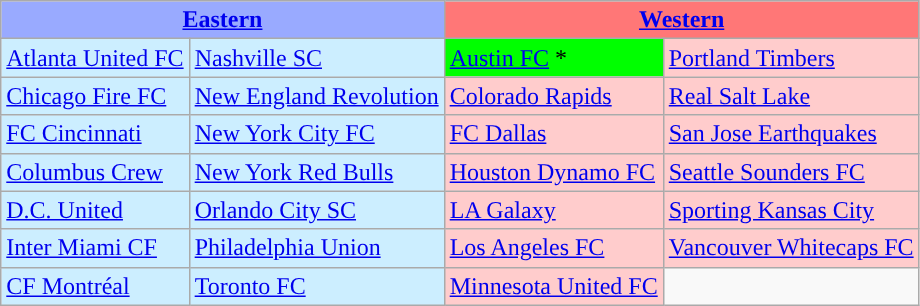<table class="wikitable">
<tr>
<th colspan=2 style="background-color: #9AF;"><a href='#'>Eastern</a></th>
<th colspan=2 style="background-color: #F77;"><a href='#'>Western</a></th>
</tr>
<tr>
<td style="background-color: #CEF;"><a href='#'>Atlanta United FC</a></td>
<td style="background-color: #CEF;"><a href='#'>Nashville SC</a></td>
<td style="background-color: #0F0;"><a href='#'>Austin FC</a> *</td>
<td style="background-color: #FCC;"><a href='#'>Portland Timbers</a></td>
</tr>
<tr>
<td style="background-color: #CEF;"><a href='#'>Chicago Fire FC</a></td>
<td style="background-color: #CEF;"><a href='#'>New England Revolution</a></td>
<td style="background-color: #FCC;"><a href='#'>Colorado Rapids</a></td>
<td style="background-color: #FCC;"><a href='#'>Real Salt Lake</a></td>
</tr>
<tr>
<td style="background-color: #CEF;"><a href='#'>FC Cincinnati</a></td>
<td style="background-color: #CEF;"><a href='#'>New York City FC</a></td>
<td style="background-color: #FCC;"><a href='#'>FC Dallas</a></td>
<td style="background-color: #FCC;"><a href='#'>San Jose Earthquakes</a></td>
</tr>
<tr>
<td style="background-color: #CEF;"><a href='#'>Columbus Crew</a></td>
<td style="background-color: #CEF;"><a href='#'>New York Red Bulls</a></td>
<td style="background-color: #FCC;"><a href='#'>Houston Dynamo FC</a></td>
<td style="background-color: #FCC;"><a href='#'>Seattle Sounders FC</a></td>
</tr>
<tr>
<td style="background-color: #CEF;"><a href='#'>D.C. United</a></td>
<td style="background-color: #CEF;"><a href='#'>Orlando City SC</a></td>
<td style="background-color: #FCC;"><a href='#'>LA Galaxy</a></td>
<td style="background-color: #FCC;"><a href='#'>Sporting Kansas City</a></td>
</tr>
<tr>
<td style="background-color: #CEF;"><a href='#'>Inter Miami CF</a></td>
<td style="background-color: #CEF;"><a href='#'>Philadelphia Union</a></td>
<td style="background-color: #FCC;"><a href='#'>Los Angeles FC</a></td>
<td style="background-color: #FCC;"><a href='#'>Vancouver Whitecaps FC</a></td>
</tr>
<tr>
<td style="background-color: #CEF;"><a href='#'>CF Montréal</a></td>
<td style="background-color: #CEF;"><a href='#'>Toronto FC</a></td>
<td style="background-color: #FCC;"><a href='#'>Minnesota United FC</a></td>
</tr>
</table>
